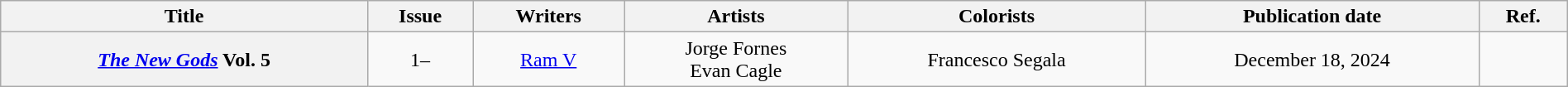<table class="wikitable" width="100%" style="text-align: center;">
<tr>
<th>Title</th>
<th>Issue</th>
<th>Writers</th>
<th>Artists</th>
<th>Colorists</th>
<th>Publication date</th>
<th>Ref.</th>
</tr>
<tr>
<th scope="col"><em><a href='#'>The New Gods</a></em> Vol. 5</th>
<td>1–</td>
<td><a href='#'>Ram V</a></td>
<td>Jorge Fornes<br>Evan Cagle</td>
<td>Francesco Segala</td>
<td>December 18, 2024</td>
<td></td>
</tr>
</table>
